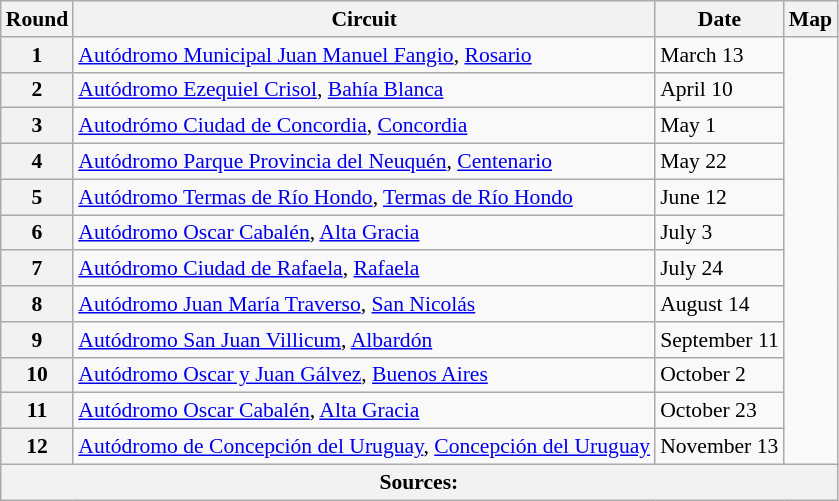<table class="wikitable" border="1" style="font-size: 90%">
<tr>
<th>Round</th>
<th>Circuit</th>
<th>Date</th>
<th>Map</th>
</tr>
<tr>
<th>1</th>
<td> <a href='#'>Autódromo Municipal Juan Manuel Fangio</a>, <a href='#'>Rosario</a></td>
<td>March 13</td>
<td rowspan=12></td>
</tr>
<tr>
<th>2</th>
<td> <a href='#'>Autódromo Ezequiel Crisol</a>, <a href='#'>Bahía Blanca</a></td>
<td>April 10</td>
</tr>
<tr>
<th>3</th>
<td>  <a href='#'>Autodrómo Ciudad de Concordia</a>, <a href='#'>Concordia</a></td>
<td>May 1</td>
</tr>
<tr>
<th>4</th>
<td> <a href='#'>Autódromo Parque Provincia del Neuquén</a>, <a href='#'>Centenario</a></td>
<td>May 22</td>
</tr>
<tr>
<th>5</th>
<td> <a href='#'>Autódromo Termas de Río Hondo</a>, <a href='#'>Termas de Río Hondo</a></td>
<td>June 12</td>
</tr>
<tr>
<th>6</th>
<td> <a href='#'>Autódromo Oscar Cabalén</a>, <a href='#'>Alta Gracia</a></td>
<td>July 3</td>
</tr>
<tr>
<th>7</th>
<td> <a href='#'>Autódromo Ciudad de Rafaela</a>, <a href='#'>Rafaela</a></td>
<td>July 24</td>
</tr>
<tr>
<th>8</th>
<td> <a href='#'>Autódromo Juan María Traverso</a>, <a href='#'>San Nicolás</a></td>
<td>August 14</td>
</tr>
<tr>
<th>9</th>
<td> <a href='#'>Autódromo San Juan Villicum</a>, <a href='#'>Albardón</a></td>
<td>September 11</td>
</tr>
<tr>
<th>10</th>
<td> <a href='#'>Autódromo Oscar y Juan Gálvez</a>, <a href='#'>Buenos Aires</a></td>
<td>October 2</td>
</tr>
<tr>
<th>11</th>
<td> <a href='#'>Autódromo Oscar Cabalén</a>, <a href='#'>Alta Gracia</a></td>
<td>October 23</td>
</tr>
<tr>
<th>12</th>
<td> <a href='#'>Autódromo de Concepción del Uruguay</a>, <a href='#'>Concepción del Uruguay</a></td>
<td>November 13</td>
</tr>
<tr>
<th colspan="4" align="center">Sources:</th>
</tr>
</table>
